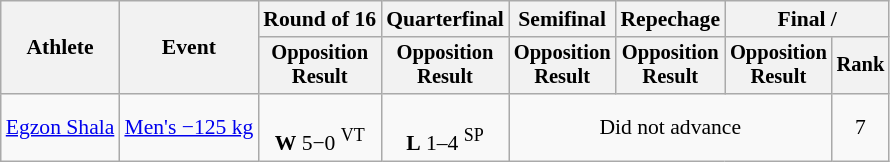<table class="wikitable" style="font-size:90%">
<tr>
<th rowspan=2>Athlete</th>
<th rowspan=2>Event</th>
<th>Round of 16</th>
<th>Quarterfinal</th>
<th>Semifinal</th>
<th>Repechage</th>
<th colspan=2>Final / </th>
</tr>
<tr style="font-size: 95%">
<th>Opposition<br>Result</th>
<th>Opposition<br>Result</th>
<th>Opposition<br>Result</th>
<th>Opposition<br>Result</th>
<th>Opposition<br>Result</th>
<th>Rank</th>
</tr>
<tr align=center>
<td align=left><a href='#'>Egzon Shala</a></td>
<td align=left><a href='#'>Men's −125 kg</a></td>
<td><br><strong>W</strong> 5−0 <sup>VT</sup></td>
<td><br><strong>L</strong> 1–4 <sup>SP</sup></td>
<td colspan=3>Did not advance</td>
<td>7</td>
</tr>
</table>
